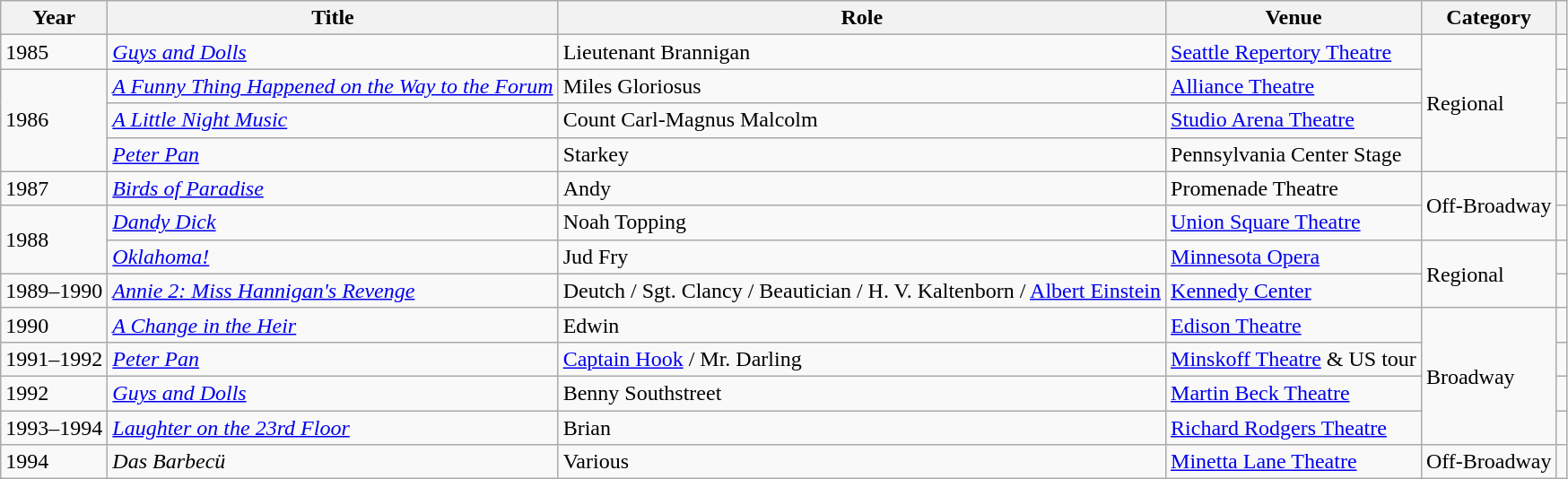<table class="wikitable plainrowheaders sortable" style="margin-right: 0;">
<tr>
<th scope="col">Year</th>
<th scope="col">Title</th>
<th scope="col">Role</th>
<th scope="col">Venue</th>
<th scope=col>Category</th>
<th scope="col" class="unsortable"></th>
</tr>
<tr>
<td>1985</td>
<td><em><a href='#'>Guys and Dolls</a></em></td>
<td>Lieutenant Brannigan</td>
<td><a href='#'>Seattle Repertory Theatre</a></td>
<td rowspan=4>Regional</td>
<td style="text-align: center;"></td>
</tr>
<tr>
<td rowspan=3>1986</td>
<td><em><a href='#'>A Funny Thing Happened on the Way to the Forum</a></em></td>
<td>Miles Gloriosus</td>
<td><a href='#'>Alliance Theatre</a></td>
<td style="text-align:center;"></td>
</tr>
<tr>
<td><em><a href='#'>A Little Night Music</a></em></td>
<td>Count Carl-Magnus Malcolm</td>
<td><a href='#'>Studio Arena Theatre</a></td>
<td style="text-align:center;"></td>
</tr>
<tr>
<td><em><a href='#'>Peter Pan</a></em></td>
<td>Starkey</td>
<td>Pennsylvania Center Stage</td>
<td style="text-align:center;"></td>
</tr>
<tr>
<td>1987</td>
<td><em><a href='#'>Birds of Paradise</a></em></td>
<td>Andy</td>
<td>Promenade Theatre</td>
<td rowspan=2>Off-Broadway</td>
<td style="text-align: center;"></td>
</tr>
<tr>
<td rowspan=2>1988</td>
<td><em><a href='#'>Dandy Dick</a></em></td>
<td>Noah Topping</td>
<td><a href='#'>Union Square Theatre</a></td>
<td style="text-align:center;"></td>
</tr>
<tr>
<td><em><a href='#'>Oklahoma!</a></em></td>
<td>Jud Fry</td>
<td><a href='#'>Minnesota Opera</a></td>
<td rowspan=2>Regional</td>
<td style="text-align:center;"></td>
</tr>
<tr>
<td>1989–1990</td>
<td><a href='#'><em>Annie 2: Miss Hannigan's Revenge</em></a></td>
<td>Deutch / Sgt. Clancy / Beautician / H. V. Kaltenborn / <a href='#'>Albert Einstein</a></td>
<td><a href='#'>Kennedy Center</a></td>
<td style="text-align:center;"></td>
</tr>
<tr>
<td>1990</td>
<td><em><a href='#'>A Change in the Heir</a></em></td>
<td>Edwin</td>
<td><a href='#'>Edison Theatre</a></td>
<td rowspan=4>Broadway</td>
<td style="text-align: center;"></td>
</tr>
<tr>
<td>1991–1992</td>
<td><em><a href='#'>Peter Pan</a></em></td>
<td><a href='#'>Captain Hook</a> / Mr. Darling</td>
<td><a href='#'>Minskoff Theatre</a> & US tour</td>
<td style="text-align: center;"></td>
</tr>
<tr>
<td>1992</td>
<td><em><a href='#'>Guys and Dolls</a></em></td>
<td>Benny Southstreet</td>
<td><a href='#'>Martin Beck Theatre</a></td>
<td style="text-align: center;"></td>
</tr>
<tr>
<td>1993–1994</td>
<td><em><a href='#'>Laughter on the 23rd Floor</a></em></td>
<td>Brian</td>
<td><a href='#'>Richard Rodgers Theatre</a></td>
<td style="text-align: center;"></td>
</tr>
<tr>
<td>1994</td>
<td><em>Das Barbecü</em></td>
<td>Various</td>
<td><a href='#'>Minetta Lane Theatre</a></td>
<td>Off-Broadway</td>
<td style="text-align: center;"></td>
</tr>
</table>
